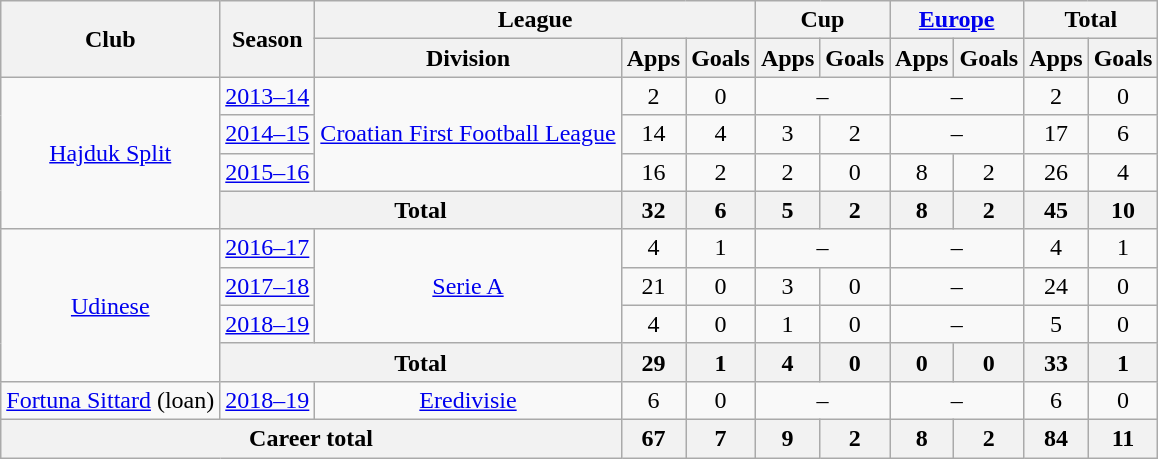<table class="wikitable" style="text-align: center">
<tr>
<th rowspan="2">Club</th>
<th rowspan="2">Season</th>
<th colspan="3">League</th>
<th colspan="2">Cup</th>
<th colspan="2"><a href='#'>Europe</a></th>
<th colspan="2">Total</th>
</tr>
<tr>
<th>Division</th>
<th>Apps</th>
<th>Goals</th>
<th>Apps</th>
<th>Goals</th>
<th>Apps</th>
<th>Goals</th>
<th>Apps</th>
<th>Goals</th>
</tr>
<tr>
<td rowspan="4"><a href='#'>Hajduk Split</a></td>
<td><a href='#'>2013–14</a></td>
<td rowspan="3"><a href='#'>Croatian First Football League</a></td>
<td>2</td>
<td>0</td>
<td colspan="2">–</td>
<td colspan="2">–</td>
<td>2</td>
<td>0</td>
</tr>
<tr>
<td><a href='#'>2014–15</a></td>
<td>14</td>
<td>4</td>
<td>3</td>
<td>2</td>
<td colspan="2">–</td>
<td>17</td>
<td>6</td>
</tr>
<tr>
<td><a href='#'>2015–16</a></td>
<td>16</td>
<td>2</td>
<td>2</td>
<td>0</td>
<td>8</td>
<td>2</td>
<td>26</td>
<td>4</td>
</tr>
<tr>
<th colspan="2">Total</th>
<th>32</th>
<th>6</th>
<th>5</th>
<th>2</th>
<th>8</th>
<th>2</th>
<th>45</th>
<th>10</th>
</tr>
<tr>
<td rowspan="4"><a href='#'>Udinese</a></td>
<td><a href='#'>2016–17</a></td>
<td rowspan="3"><a href='#'>Serie A</a></td>
<td>4</td>
<td>1</td>
<td colspan="2">–</td>
<td colspan="2">–</td>
<td>4</td>
<td>1</td>
</tr>
<tr>
<td><a href='#'>2017–18</a></td>
<td>21</td>
<td>0</td>
<td>3</td>
<td>0</td>
<td colspan="2">–</td>
<td>24</td>
<td>0</td>
</tr>
<tr>
<td><a href='#'>2018–19</a></td>
<td>4</td>
<td>0</td>
<td>1</td>
<td>0</td>
<td colspan="2">–</td>
<td>5</td>
<td>0</td>
</tr>
<tr>
<th colspan="2">Total</th>
<th>29</th>
<th>1</th>
<th>4</th>
<th>0</th>
<th>0</th>
<th>0</th>
<th>33</th>
<th>1</th>
</tr>
<tr>
<td><a href='#'>Fortuna Sittard</a> (loan)</td>
<td><a href='#'>2018–19</a></td>
<td><a href='#'>Eredivisie</a></td>
<td>6</td>
<td>0</td>
<td colspan="2">–</td>
<td colspan="2">–</td>
<td>6</td>
<td>0</td>
</tr>
<tr>
<th colspan="3">Career total</th>
<th>67</th>
<th>7</th>
<th>9</th>
<th>2</th>
<th>8</th>
<th>2</th>
<th>84</th>
<th>11</th>
</tr>
</table>
